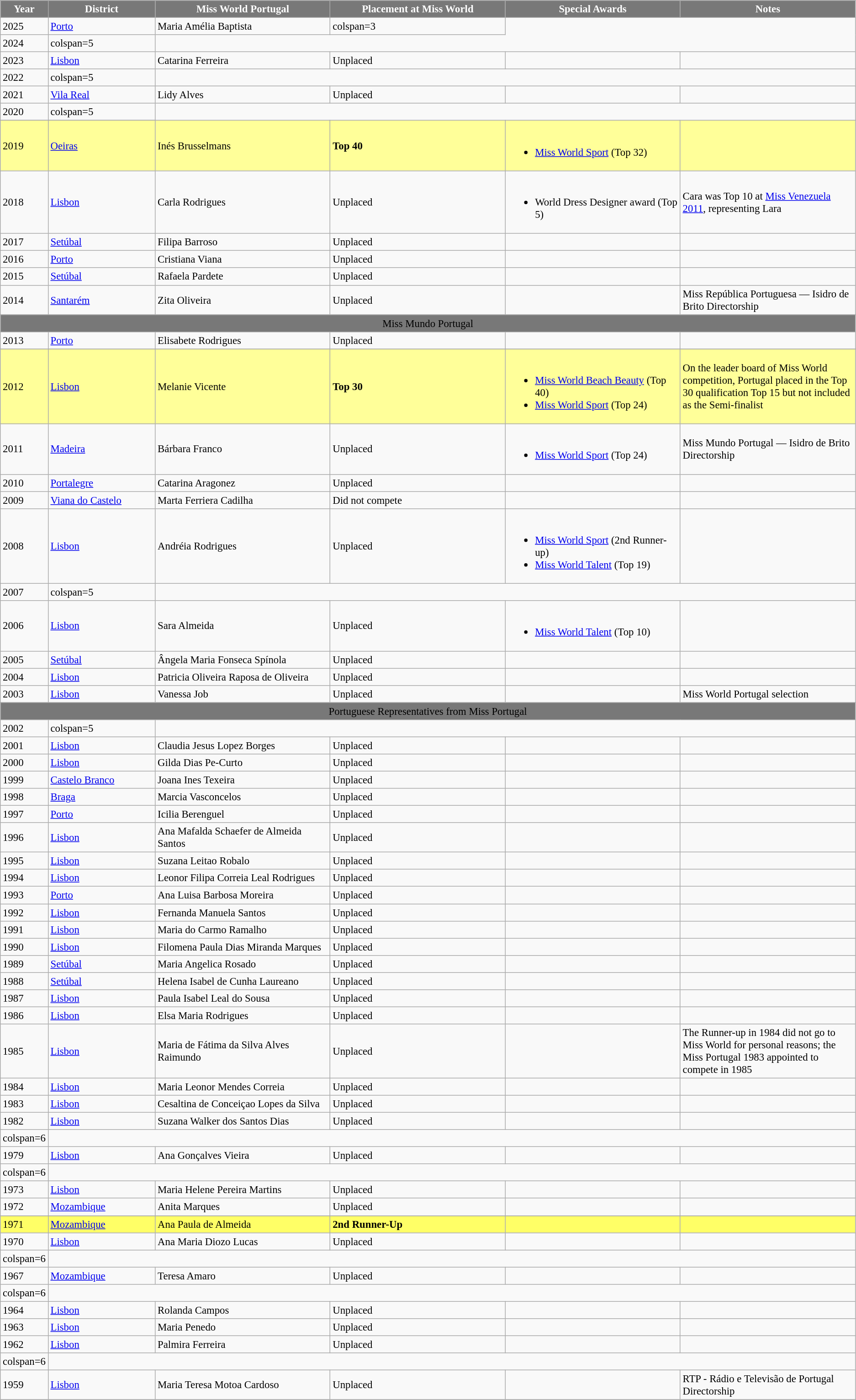<table class="wikitable " style="font-size: 95%;">
<tr>
<th width="60" style="background-color:#787878;color:#FFFFFF;">Year</th>
<th width="150" style="background-color:#787878;color:#FFFFFF;">District</th>
<th width="250" style="background-color:#787878;color:#FFFFFF;">Miss World Portugal</th>
<th width="250" style="background-color:#787878;color:#FFFFFF;">Placement at Miss World</th>
<th width="250" style="background-color:#787878;color:#FFFFFF;">Special Awards</th>
<th width="250" style="background-color:#787878;color:#FFFFFF;">Notes</th>
</tr>
<tr>
<td>2025</td>
<td><a href='#'>Porto</a></td>
<td>Maria Amélia Baptista</td>
<td>colspan=3 </td>
</tr>
<tr>
<td>2024</td>
<td>colspan=5 </td>
</tr>
<tr>
<td>2023</td>
<td><a href='#'>Lisbon</a></td>
<td>Catarina Ferreira</td>
<td>Unplaced</td>
<td></td>
<td></td>
</tr>
<tr>
<td>2022</td>
<td>colspan=5 </td>
</tr>
<tr>
<td>2021</td>
<td><a href='#'>Vila Real</a></td>
<td>Lidy Alves</td>
<td>Unplaced</td>
<td></td>
<td></td>
</tr>
<tr>
<td>2020</td>
<td>colspan=5 </td>
</tr>
<tr>
</tr>
<tr style="background-color:#FFFF99;">
<td>2019</td>
<td><a href='#'>Oeiras</a></td>
<td>Inés Brusselmans</td>
<td><strong>Top 40</strong></td>
<td align="left"><br><ul><li><a href='#'>Miss World Sport</a> (Top 32)</li></ul></td>
<td></td>
</tr>
<tr>
<td>2018</td>
<td><a href='#'>Lisbon</a></td>
<td>Carla Rodrigues</td>
<td>Unplaced</td>
<td align="left"><br><ul><li>World Dress Designer award (Top 5)</li></ul></td>
<td>Cara was Top 10 at <a href='#'>Miss Venezuela 2011</a>, representing Lara</td>
</tr>
<tr>
<td>2017</td>
<td><a href='#'>Setúbal</a></td>
<td>Filipa Barroso</td>
<td>Unplaced</td>
<td></td>
<td></td>
</tr>
<tr>
<td>2016</td>
<td><a href='#'>Porto</a></td>
<td>Cristiana Viana</td>
<td>Unplaced</td>
<td></td>
<td></td>
</tr>
<tr>
<td>2015</td>
<td><a href='#'>Setúbal</a></td>
<td>Rafaela Pardete</td>
<td>Unplaced</td>
<td></td>
<td></td>
</tr>
<tr>
<td>2014</td>
<td><a href='#'>Santarém</a></td>
<td>Zita Oliveira</td>
<td>Unplaced</td>
<td></td>
<td>Miss República Portuguesa — Isidro de Brito Directorship</td>
</tr>
<tr>
</tr>
<tr bgcolor="#787878" align="center">
<td colspan="6"><span>Miss Mundo Portugal</span></td>
</tr>
<tr>
<td>2013</td>
<td><a href='#'>Porto</a></td>
<td>Elisabete Rodrigues</td>
<td>Unplaced</td>
<td></td>
<td></td>
</tr>
<tr>
</tr>
<tr style="background-color:#FFFF99;">
<td>2012</td>
<td><a href='#'>Lisbon</a></td>
<td>Melanie Vicente</td>
<td><strong>Top 30</strong></td>
<td align="left"><br><ul><li><a href='#'>Miss World Beach Beauty</a> (Top 40)</li><li><a href='#'>Miss World Sport</a> (Top 24)</li></ul></td>
<td>On the leader board of Miss World competition, Portugal placed in the Top 30 qualification Top 15 but not included as the Semi-finalist</td>
</tr>
<tr>
<td>2011</td>
<td><a href='#'>Madeira</a></td>
<td>Bárbara Franco</td>
<td>Unplaced</td>
<td align="left"><br><ul><li><a href='#'>Miss World Sport</a> (Top 24)</li></ul></td>
<td>Miss Mundo Portugal — Isidro de Brito Directorship</td>
</tr>
<tr>
<td>2010</td>
<td><a href='#'>Portalegre</a></td>
<td>Catarina Aragonez</td>
<td>Unplaced</td>
<td></td>
<td></td>
</tr>
<tr>
<td>2009</td>
<td><a href='#'>Viana do Castelo</a></td>
<td>Marta Ferriera Cadilha</td>
<td>Did not compete</td>
<td></td>
<td></td>
</tr>
<tr>
<td>2008</td>
<td><a href='#'>Lisbon</a></td>
<td>Andréia Rodrigues</td>
<td>Unplaced</td>
<td align="left"><br><ul><li><a href='#'>Miss World Sport</a> (2nd Runner-up)</li><li><a href='#'>Miss World Talent</a> (Top 19)</li></ul></td>
<td></td>
</tr>
<tr>
<td>2007</td>
<td>colspan=5 </td>
</tr>
<tr>
<td>2006</td>
<td><a href='#'>Lisbon</a></td>
<td>Sara Almeida</td>
<td>Unplaced</td>
<td align="left"><br><ul><li><a href='#'>Miss World Talent</a> (Top 10)</li></ul></td>
<td></td>
</tr>
<tr>
<td>2005</td>
<td><a href='#'>Setúbal</a></td>
<td>Ângela Maria Fonseca Spínola</td>
<td>Unplaced</td>
<td></td>
<td></td>
</tr>
<tr>
<td>2004</td>
<td><a href='#'>Lisbon</a></td>
<td>Patricia Oliveira Raposa de Oliveira</td>
<td>Unplaced</td>
<td></td>
<td></td>
</tr>
<tr>
<td>2003</td>
<td><a href='#'>Lisbon</a></td>
<td>Vanessa Job</td>
<td>Unplaced</td>
<td></td>
<td>Miss World Portugal selection</td>
</tr>
<tr>
</tr>
<tr bgcolor="#787878" align="center">
<td colspan="6"><span>Portuguese Representatives from Miss Portugal</span></td>
</tr>
<tr>
<td>2002</td>
<td>colspan=5 </td>
</tr>
<tr>
<td>2001</td>
<td><a href='#'>Lisbon</a></td>
<td>Claudia Jesus Lopez Borges</td>
<td>Unplaced</td>
<td></td>
<td></td>
</tr>
<tr>
<td>2000</td>
<td><a href='#'>Lisbon</a></td>
<td>Gilda Dias Pe-Curto</td>
<td>Unplaced</td>
<td></td>
<td></td>
</tr>
<tr>
<td>1999</td>
<td><a href='#'>Castelo Branco</a></td>
<td>Joana Ines Texeira</td>
<td>Unplaced</td>
<td></td>
<td></td>
</tr>
<tr>
<td>1998</td>
<td><a href='#'>Braga</a></td>
<td>Marcia Vasconcelos</td>
<td>Unplaced</td>
<td></td>
<td></td>
</tr>
<tr>
<td>1997</td>
<td><a href='#'>Porto</a></td>
<td>Icilia Berenguel</td>
<td>Unplaced</td>
<td></td>
<td></td>
</tr>
<tr>
<td>1996</td>
<td><a href='#'>Lisbon</a></td>
<td>Ana Mafalda Schaefer de Almeida Santos</td>
<td>Unplaced</td>
<td></td>
<td></td>
</tr>
<tr>
<td>1995</td>
<td><a href='#'>Lisbon</a></td>
<td>Suzana Leitao Robalo</td>
<td>Unplaced</td>
<td></td>
<td></td>
</tr>
<tr>
<td>1994</td>
<td><a href='#'>Lisbon</a></td>
<td>Leonor Filipa Correia Leal Rodrigues</td>
<td>Unplaced</td>
<td></td>
<td></td>
</tr>
<tr>
<td>1993</td>
<td><a href='#'>Porto</a></td>
<td>Ana Luisa Barbosa Moreira</td>
<td>Unplaced</td>
<td></td>
<td></td>
</tr>
<tr>
<td>1992</td>
<td><a href='#'>Lisbon</a></td>
<td>Fernanda Manuela Santos</td>
<td>Unplaced</td>
<td></td>
<td></td>
</tr>
<tr>
<td>1991</td>
<td><a href='#'>Lisbon</a></td>
<td>Maria do Carmo Ramalho</td>
<td>Unplaced</td>
<td></td>
<td></td>
</tr>
<tr>
<td>1990</td>
<td><a href='#'>Lisbon</a></td>
<td>Filomena Paula Dias Miranda Marques</td>
<td>Unplaced</td>
<td></td>
<td></td>
</tr>
<tr>
<td>1989</td>
<td><a href='#'>Setúbal</a></td>
<td>Maria Angelica Rosado</td>
<td>Unplaced</td>
<td></td>
<td></td>
</tr>
<tr>
<td>1988</td>
<td><a href='#'>Setúbal</a></td>
<td>Helena Isabel de Cunha Laureano</td>
<td>Unplaced</td>
<td></td>
<td></td>
</tr>
<tr>
<td>1987</td>
<td><a href='#'>Lisbon</a></td>
<td>Paula Isabel Leal do Sousa</td>
<td>Unplaced</td>
<td></td>
<td></td>
</tr>
<tr>
<td>1986</td>
<td><a href='#'>Lisbon</a></td>
<td>Elsa Maria Rodrigues</td>
<td>Unplaced</td>
<td></td>
<td></td>
</tr>
<tr>
<td>1985</td>
<td><a href='#'>Lisbon</a></td>
<td>Maria de Fátima da Silva Alves Raimundo</td>
<td>Unplaced</td>
<td></td>
<td>The Runner-up in 1984 did not go to Miss World for personal reasons; the Miss Portugal 1983 appointed to compete in 1985</td>
</tr>
<tr>
<td>1984</td>
<td><a href='#'>Lisbon</a></td>
<td>Maria Leonor Mendes Correia</td>
<td>Unplaced</td>
<td></td>
<td></td>
</tr>
<tr>
<td>1983</td>
<td><a href='#'>Lisbon</a></td>
<td>Cesaltina de Conceiçao Lopes da Silva</td>
<td>Unplaced</td>
<td></td>
<td></td>
</tr>
<tr>
<td>1982</td>
<td><a href='#'>Lisbon</a></td>
<td>Suzana Walker dos Santos Dias</td>
<td>Unplaced</td>
<td></td>
<td></td>
</tr>
<tr>
<td>colspan=6 </td>
</tr>
<tr>
<td>1979</td>
<td><a href='#'>Lisbon</a></td>
<td>Ana Gonçalves Vieira</td>
<td>Unplaced</td>
<td></td>
<td></td>
</tr>
<tr>
<td>colspan=6 </td>
</tr>
<tr>
<td>1973</td>
<td><a href='#'>Lisbon</a></td>
<td>Maria Helene Pereira Martins</td>
<td>Unplaced</td>
<td></td>
<td></td>
</tr>
<tr>
<td>1972</td>
<td><a href='#'>Mozambique</a></td>
<td>Anita Marques</td>
<td>Unplaced</td>
<td></td>
<td></td>
</tr>
<tr>
</tr>
<tr style="background-color:#FFFF66; ">
<td>1971</td>
<td><a href='#'>Mozambique</a></td>
<td>Ana Paula de Almeida</td>
<td><strong>2nd Runner-Up</strong></td>
<td></td>
<td></td>
</tr>
<tr>
<td>1970</td>
<td><a href='#'>Lisbon</a></td>
<td>Ana Maria Diozo Lucas</td>
<td>Unplaced</td>
<td></td>
<td></td>
</tr>
<tr>
<td>colspan=6 </td>
</tr>
<tr>
<td>1967</td>
<td><a href='#'>Mozambique</a></td>
<td>Teresa Amaro</td>
<td>Unplaced</td>
<td></td>
<td></td>
</tr>
<tr>
<td>colspan=6 </td>
</tr>
<tr>
<td>1964</td>
<td><a href='#'>Lisbon</a></td>
<td>Rolanda Campos</td>
<td>Unplaced</td>
<td></td>
<td></td>
</tr>
<tr>
<td>1963</td>
<td><a href='#'>Lisbon</a></td>
<td>Maria Penedo</td>
<td>Unplaced</td>
<td></td>
<td></td>
</tr>
<tr>
<td>1962</td>
<td><a href='#'>Lisbon</a></td>
<td>Palmira Ferreira</td>
<td>Unplaced</td>
<td></td>
<td></td>
</tr>
<tr>
<td>colspan=6 </td>
</tr>
<tr>
<td>1959</td>
<td><a href='#'>Lisbon</a></td>
<td>Maria Teresa Motoa Cardoso</td>
<td>Unplaced</td>
<td></td>
<td>RTP - Rádio e Televisão de Portugal Directorship</td>
</tr>
<tr>
</tr>
</table>
